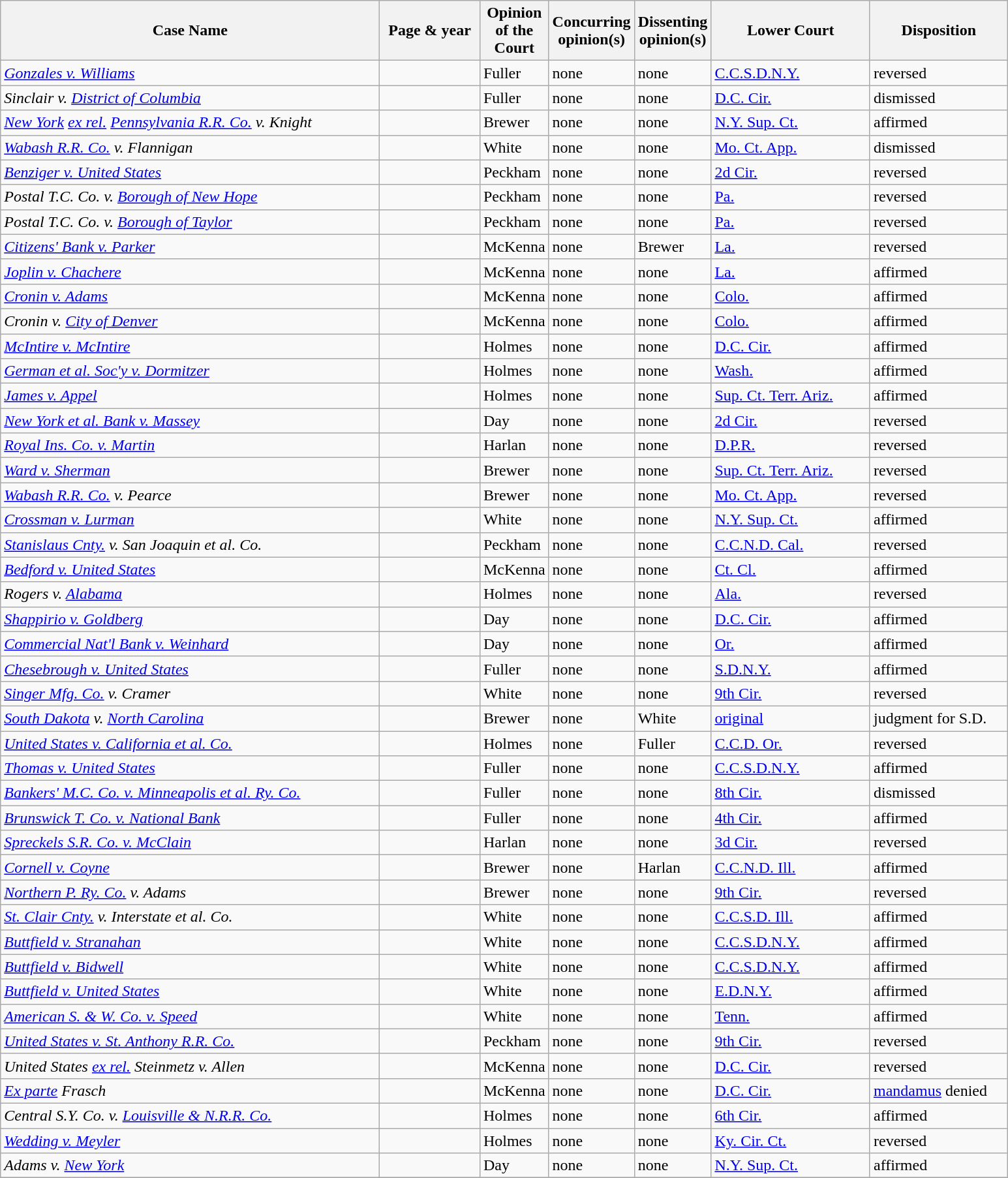<table class="wikitable sortable">
<tr>
<th scope="col" style="width: 380px;">Case Name</th>
<th scope="col" style="width: 95px;">Page & year</th>
<th scope="col" style="width: 10px;">Opinion of the Court</th>
<th scope="col" style="width: 10px;">Concurring opinion(s)</th>
<th scope="col" style="width: 10px;">Dissenting opinion(s)</th>
<th scope="col" style="width: 155px;">Lower Court</th>
<th scope="col" style="width: 133px;">Disposition</th>
</tr>
<tr>
<td><em><a href='#'>Gonzales v. Williams</a></em></td>
<td align="right"></td>
<td>Fuller</td>
<td>none</td>
<td>none</td>
<td><a href='#'>C.C.S.D.N.Y.</a></td>
<td>reversed</td>
</tr>
<tr>
<td><em>Sinclair v. <a href='#'>District of Columbia</a></em></td>
<td align="right"></td>
<td>Fuller</td>
<td>none</td>
<td>none</td>
<td><a href='#'>D.C. Cir.</a></td>
<td>dismissed</td>
</tr>
<tr>
<td><em><a href='#'>New York</a> <a href='#'>ex rel.</a> <a href='#'>Pennsylvania R.R. Co.</a> v. Knight</em></td>
<td align="right"></td>
<td>Brewer</td>
<td>none</td>
<td>none</td>
<td><a href='#'>N.Y. Sup. Ct.</a></td>
<td>affirmed</td>
</tr>
<tr>
<td><em><a href='#'>Wabash R.R. Co.</a> v. Flannigan</em></td>
<td align="right"></td>
<td>White</td>
<td>none</td>
<td>none</td>
<td><a href='#'>Mo. Ct. App.</a></td>
<td>dismissed</td>
</tr>
<tr>
<td><em><a href='#'>Benziger v. United States</a></em></td>
<td align="right"></td>
<td>Peckham</td>
<td>none</td>
<td>none</td>
<td><a href='#'>2d Cir.</a></td>
<td>reversed</td>
</tr>
<tr>
<td><em>Postal T.C. Co. v. <a href='#'>Borough of New Hope</a></em></td>
<td align="right"></td>
<td>Peckham</td>
<td>none</td>
<td>none</td>
<td><a href='#'>Pa.</a></td>
<td>reversed</td>
</tr>
<tr>
<td><em>Postal T.C. Co. v. <a href='#'>Borough of Taylor</a></em></td>
<td align="right"></td>
<td>Peckham</td>
<td>none</td>
<td>none</td>
<td><a href='#'>Pa.</a></td>
<td>reversed</td>
</tr>
<tr>
<td><em><a href='#'>Citizens' Bank v. Parker</a></em></td>
<td align="right"></td>
<td>McKenna</td>
<td>none</td>
<td>Brewer</td>
<td><a href='#'>La.</a></td>
<td>reversed</td>
</tr>
<tr>
<td><em><a href='#'>Joplin v. Chachere</a></em></td>
<td align="right"></td>
<td>McKenna</td>
<td>none</td>
<td>none</td>
<td><a href='#'>La.</a></td>
<td>affirmed</td>
</tr>
<tr>
<td><em><a href='#'>Cronin v. Adams</a></em></td>
<td align="right"></td>
<td>McKenna</td>
<td>none</td>
<td>none</td>
<td><a href='#'>Colo.</a></td>
<td>affirmed</td>
</tr>
<tr>
<td><em>Cronin v. <a href='#'>City of Denver</a></em></td>
<td align="right"></td>
<td>McKenna</td>
<td>none</td>
<td>none</td>
<td><a href='#'>Colo.</a></td>
<td>affirmed</td>
</tr>
<tr>
<td><em><a href='#'>McIntire v. McIntire</a></em></td>
<td align="right"></td>
<td>Holmes</td>
<td>none</td>
<td>none</td>
<td><a href='#'>D.C. Cir.</a></td>
<td>affirmed</td>
</tr>
<tr>
<td><em><a href='#'>German et al. Soc'y v. Dormitzer</a></em></td>
<td align="right"></td>
<td>Holmes</td>
<td>none</td>
<td>none</td>
<td><a href='#'>Wash.</a></td>
<td>affirmed</td>
</tr>
<tr>
<td><em><a href='#'>James v. Appel</a></em></td>
<td align="right"></td>
<td>Holmes</td>
<td>none</td>
<td>none</td>
<td><a href='#'>Sup. Ct. Terr. Ariz.</a></td>
<td>affirmed</td>
</tr>
<tr>
<td><em><a href='#'>New York et al. Bank v. Massey</a></em></td>
<td align="right"></td>
<td>Day</td>
<td>none</td>
<td>none</td>
<td><a href='#'>2d Cir.</a></td>
<td>reversed</td>
</tr>
<tr>
<td><em><a href='#'>Royal Ins. Co. v.  Martin</a></em></td>
<td align="right"></td>
<td>Harlan</td>
<td>none</td>
<td>none</td>
<td><a href='#'>D.P.R.</a></td>
<td>reversed</td>
</tr>
<tr>
<td><em><a href='#'>Ward v. Sherman</a></em></td>
<td align="right"></td>
<td>Brewer</td>
<td>none</td>
<td>none</td>
<td><a href='#'>Sup. Ct. Terr. Ariz.</a></td>
<td>reversed</td>
</tr>
<tr>
<td><em><a href='#'>Wabash R.R. Co.</a> v. Pearce</em></td>
<td align="right"></td>
<td>Brewer</td>
<td>none</td>
<td>none</td>
<td><a href='#'>Mo. Ct. App.</a></td>
<td>reversed</td>
</tr>
<tr>
<td><em><a href='#'>Crossman v. Lurman</a></em></td>
<td align="right"></td>
<td>White</td>
<td>none</td>
<td>none</td>
<td><a href='#'>N.Y. Sup. Ct.</a></td>
<td>affirmed</td>
</tr>
<tr>
<td><em><a href='#'>Stanislaus Cnty.</a> v. San Joaquin et al. Co.</em></td>
<td align="right"></td>
<td>Peckham</td>
<td>none</td>
<td>none</td>
<td><a href='#'>C.C.N.D. Cal.</a></td>
<td>reversed</td>
</tr>
<tr>
<td><em><a href='#'>Bedford v. United States</a></em></td>
<td align="right"></td>
<td>McKenna</td>
<td>none</td>
<td>none</td>
<td><a href='#'>Ct. Cl.</a></td>
<td>affirmed</td>
</tr>
<tr>
<td><em>Rogers v. <a href='#'>Alabama</a></em></td>
<td align="right"></td>
<td>Holmes</td>
<td>none</td>
<td>none</td>
<td><a href='#'>Ala.</a></td>
<td>reversed</td>
</tr>
<tr>
<td><em><a href='#'>Shappirio v. Goldberg</a></em></td>
<td align="right"></td>
<td>Day</td>
<td>none</td>
<td>none</td>
<td><a href='#'>D.C. Cir.</a></td>
<td>affirmed</td>
</tr>
<tr>
<td><em><a href='#'>Commercial Nat'l Bank v. Weinhard</a></em></td>
<td align="right"></td>
<td>Day</td>
<td>none</td>
<td>none</td>
<td><a href='#'>Or.</a></td>
<td>affirmed</td>
</tr>
<tr>
<td><em><a href='#'>Chesebrough v. United States</a></em></td>
<td align="right"></td>
<td>Fuller</td>
<td>none</td>
<td>none</td>
<td><a href='#'>S.D.N.Y.</a></td>
<td>affirmed</td>
</tr>
<tr>
<td><em><a href='#'>Singer Mfg. Co.</a> v. Cramer</em></td>
<td align="right"></td>
<td>White</td>
<td>none</td>
<td>none</td>
<td><a href='#'>9th Cir.</a></td>
<td>reversed</td>
</tr>
<tr>
<td><em><a href='#'>South Dakota</a> v. <a href='#'>North Carolina</a></em></td>
<td align="right"></td>
<td>Brewer</td>
<td>none</td>
<td>White</td>
<td><a href='#'>original</a></td>
<td>judgment for S.D.</td>
</tr>
<tr>
<td><em><a href='#'>United States v. California et al. Co.</a></em></td>
<td align="right"></td>
<td>Holmes</td>
<td>none</td>
<td>Fuller</td>
<td><a href='#'>C.C.D. Or.</a></td>
<td>reversed</td>
</tr>
<tr>
<td><em><a href='#'>Thomas v. United States</a></em></td>
<td align="right"></td>
<td>Fuller</td>
<td>none</td>
<td>none</td>
<td><a href='#'>C.C.S.D.N.Y.</a></td>
<td>affirmed</td>
</tr>
<tr>
<td><em><a href='#'>Bankers' M.C. Co. v. Minneapolis et al. Ry. Co.</a></em></td>
<td align="right"></td>
<td>Fuller</td>
<td>none</td>
<td>none</td>
<td><a href='#'>8th Cir.</a></td>
<td>dismissed</td>
</tr>
<tr>
<td><em><a href='#'>Brunswick T. Co. v. National Bank</a></em></td>
<td align="right"></td>
<td>Fuller</td>
<td>none</td>
<td>none</td>
<td><a href='#'>4th Cir.</a></td>
<td>affirmed</td>
</tr>
<tr>
<td><em><a href='#'>Spreckels S.R. Co. v. McClain</a></em></td>
<td align="right"></td>
<td>Harlan</td>
<td>none</td>
<td>none</td>
<td><a href='#'>3d Cir.</a></td>
<td>reversed</td>
</tr>
<tr>
<td><em><a href='#'>Cornell v. Coyne</a></em></td>
<td align="right"></td>
<td>Brewer</td>
<td>none</td>
<td>Harlan</td>
<td><a href='#'>C.C.N.D. Ill.</a></td>
<td>affirmed</td>
</tr>
<tr>
<td><em><a href='#'>Northern P. Ry. Co.</a> v. Adams</em></td>
<td align="right"></td>
<td>Brewer</td>
<td>none</td>
<td>none</td>
<td><a href='#'>9th Cir.</a></td>
<td>reversed</td>
</tr>
<tr>
<td><em><a href='#'>St. Clair Cnty.</a> v. Interstate et al. Co.</em></td>
<td align="right"></td>
<td>White</td>
<td>none</td>
<td>none</td>
<td><a href='#'>C.C.S.D. Ill.</a></td>
<td>affirmed</td>
</tr>
<tr>
<td><em><a href='#'>Buttfield v. Stranahan</a></em></td>
<td align="right"></td>
<td>White</td>
<td>none</td>
<td>none</td>
<td><a href='#'>C.C.S.D.N.Y.</a></td>
<td>affirmed</td>
</tr>
<tr>
<td><em><a href='#'>Buttfield v. Bidwell</a></em></td>
<td align="right"></td>
<td>White</td>
<td>none</td>
<td>none</td>
<td><a href='#'>C.C.S.D.N.Y.</a></td>
<td>affirmed</td>
</tr>
<tr>
<td><em><a href='#'>Buttfield v. United States</a></em></td>
<td align="right"></td>
<td>White</td>
<td>none</td>
<td>none</td>
<td><a href='#'>E.D.N.Y.</a></td>
<td>affirmed</td>
</tr>
<tr>
<td><em><a href='#'>American S. & W. Co. v. Speed</a></em></td>
<td align="right"></td>
<td>White</td>
<td>none</td>
<td>none</td>
<td><a href='#'>Tenn.</a></td>
<td>affirmed</td>
</tr>
<tr>
<td><em><a href='#'>United States v. St. Anthony R.R. Co.</a></em></td>
<td align="right"></td>
<td>Peckham</td>
<td>none</td>
<td>none</td>
<td><a href='#'>9th Cir.</a></td>
<td>reversed</td>
</tr>
<tr>
<td><em>United States <a href='#'>ex rel.</a> Steinmetz v. Allen</em></td>
<td align="right"></td>
<td>McKenna</td>
<td>none</td>
<td>none</td>
<td><a href='#'>D.C. Cir.</a></td>
<td>reversed</td>
</tr>
<tr>
<td><em><a href='#'>Ex parte</a> Frasch</em></td>
<td align="right"></td>
<td>McKenna</td>
<td>none</td>
<td>none</td>
<td><a href='#'>D.C. Cir.</a></td>
<td><a href='#'>mandamus</a> denied</td>
</tr>
<tr>
<td><em>Central S.Y. Co. v. <a href='#'>Louisville & N.R.R. Co.</a></em></td>
<td align="right"></td>
<td>Holmes</td>
<td>none</td>
<td>none</td>
<td><a href='#'>6th Cir.</a></td>
<td>affirmed</td>
</tr>
<tr>
<td><em><a href='#'>Wedding v. Meyler</a></em></td>
<td align="right"></td>
<td>Holmes</td>
<td>none</td>
<td>none</td>
<td><a href='#'>Ky. Cir. Ct.</a></td>
<td>reversed</td>
</tr>
<tr>
<td><em>Adams v. <a href='#'>New York</a></em></td>
<td align="right"></td>
<td>Day</td>
<td>none</td>
<td>none</td>
<td><a href='#'>N.Y. Sup. Ct.</a></td>
<td>affirmed</td>
</tr>
<tr>
</tr>
</table>
